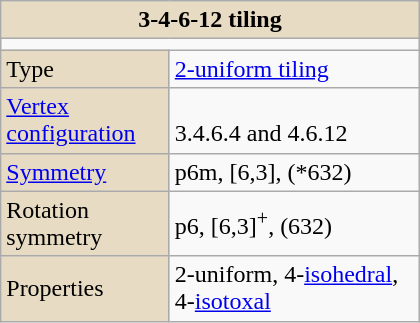<table class=wikitable style="float:right;" width="280">
<tr>
<th style="background-color:#e7dcc3;" colspan=2>3-4-6-12 tiling</th>
</tr>
<tr>
<td style="text-align:center;" colspan=2></td>
</tr>
<tr>
<td style="background-color:#e7dcc3;width:105px;">Type</td>
<td><a href='#'>2-uniform tiling</a></td>
</tr>
<tr>
<td style="background-color:#e7dcc3;"><a href='#'>Vertex configuration</a></td>
<td><br>3.4.6.4 and 4.6.12</td>
</tr>
<tr>
<td style="background-color:#e7dcc3;"><a href='#'>Symmetry</a></td>
<td>p6m, [6,3], (*632)</td>
</tr>
<tr>
<td style="background-color:#e7dcc3;">Rotation symmetry</td>
<td>p6, [6,3]<sup>+</sup>, (632)</td>
</tr>
<tr>
<td style="background-color:#e7dcc3;">Properties</td>
<td>2-uniform, 4-<a href='#'>isohedral</a>, 4-<a href='#'>isotoxal</a></td>
</tr>
</table>
